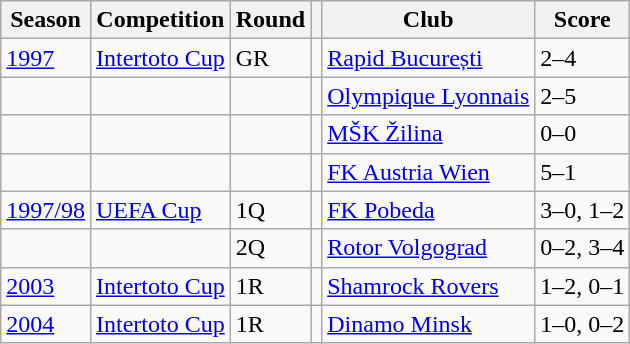<table class="wikitable">
<tr>
<th>Season</th>
<th>Competition</th>
<th>Round</th>
<th></th>
<th>Club</th>
<th>Score</th>
</tr>
<tr>
<td><a href='#'>1997</a></td>
<td><a href='#'>Intertoto Cup</a></td>
<td>GR</td>
<td></td>
<td><a href='#'>Rapid București</a></td>
<td>2–4</td>
</tr>
<tr>
<td></td>
<td></td>
<td></td>
<td></td>
<td><a href='#'>Olympique Lyonnais</a></td>
<td>2–5</td>
</tr>
<tr>
<td></td>
<td></td>
<td></td>
<td></td>
<td><a href='#'>MŠK Žilina</a></td>
<td>0–0</td>
</tr>
<tr>
<td></td>
<td></td>
<td></td>
<td></td>
<td><a href='#'>FK Austria Wien</a></td>
<td>5–1</td>
</tr>
<tr>
<td><a href='#'>1997/98</a></td>
<td><a href='#'>UEFA Cup</a></td>
<td>1Q</td>
<td></td>
<td><a href='#'>FK Pobeda</a></td>
<td>3–0, 1–2</td>
</tr>
<tr>
<td></td>
<td></td>
<td>2Q</td>
<td></td>
<td><a href='#'>Rotor Volgograd</a></td>
<td>0–2, 3–4</td>
</tr>
<tr>
<td><a href='#'>2003</a></td>
<td><a href='#'>Intertoto Cup</a></td>
<td>1R</td>
<td></td>
<td><a href='#'>Shamrock Rovers</a></td>
<td>1–2, 0–1</td>
</tr>
<tr>
<td><a href='#'>2004</a></td>
<td><a href='#'>Intertoto Cup</a></td>
<td>1R</td>
<td></td>
<td><a href='#'>Dinamo Minsk</a></td>
<td>1–0, 0–2</td>
</tr>
</table>
